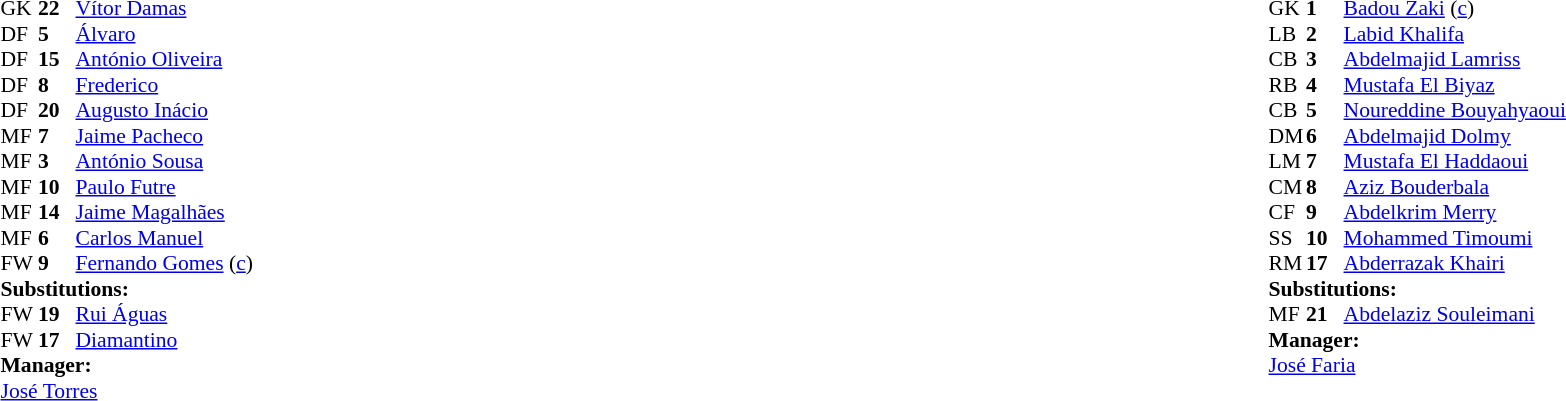<table width="100%">
<tr>
<td valign="top" width="50%"><br><table style="font-size: 90%" cellspacing="0" cellpadding="0">
<tr>
<th width="25"></th>
<th width="25"></th>
</tr>
<tr>
<td>GK</td>
<td><strong>22</strong></td>
<td><a href='#'>Vítor Damas</a></td>
</tr>
<tr>
<td>DF</td>
<td><strong>5</strong></td>
<td><a href='#'>Álvaro</a></td>
<td></td>
<td></td>
</tr>
<tr>
<td>DF</td>
<td><strong>15</strong></td>
<td><a href='#'>António Oliveira</a></td>
</tr>
<tr>
<td>DF</td>
<td><strong>8</strong></td>
<td><a href='#'>Frederico</a></td>
</tr>
<tr>
<td>DF</td>
<td><strong>20</strong></td>
<td><a href='#'>Augusto Inácio</a></td>
</tr>
<tr>
<td>MF</td>
<td><strong>7</strong></td>
<td><a href='#'>Jaime Pacheco</a></td>
</tr>
<tr>
<td>MF</td>
<td><strong>3</strong></td>
<td><a href='#'>António Sousa</a></td>
<td></td>
<td></td>
</tr>
<tr>
<td>MF</td>
<td><strong>10</strong></td>
<td><a href='#'>Paulo Futre</a></td>
</tr>
<tr>
<td>MF</td>
<td><strong>14</strong></td>
<td><a href='#'>Jaime Magalhães</a></td>
</tr>
<tr>
<td>MF</td>
<td><strong>6</strong></td>
<td><a href='#'>Carlos Manuel</a></td>
</tr>
<tr>
<td>FW</td>
<td><strong>9</strong></td>
<td><a href='#'>Fernando Gomes</a> (<a href='#'>c</a>)</td>
<td></td>
</tr>
<tr>
<td colspan=3><strong>Substitutions:</strong></td>
</tr>
<tr>
<td>FW</td>
<td><strong>19</strong></td>
<td><a href='#'>Rui Águas</a></td>
<td></td>
<td></td>
</tr>
<tr>
<td>FW</td>
<td><strong>17</strong></td>
<td><a href='#'>Diamantino</a></td>
<td></td>
<td></td>
</tr>
<tr>
<td colspan=3><strong>Manager:</strong></td>
</tr>
<tr>
<td colspan=3> <a href='#'>José Torres</a></td>
</tr>
</table>
</td>
<td valign="top" width="50%"><br><table style="font-size: 90%" cellspacing="0" cellpadding="0" align="center">
<tr>
<th width=25></th>
<th width=25></th>
</tr>
<tr>
<td>GK</td>
<td><strong>1</strong></td>
<td><a href='#'>Badou Zaki</a> (<a href='#'>c</a>)</td>
</tr>
<tr>
<td>LB</td>
<td><strong>2</strong></td>
<td><a href='#'>Labid Khalifa</a></td>
</tr>
<tr>
<td>CB</td>
<td><strong>3</strong></td>
<td><a href='#'>Abdelmajid Lamriss</a></td>
</tr>
<tr>
<td>RB</td>
<td><strong>4</strong></td>
<td><a href='#'>Mustafa El Biyaz</a></td>
</tr>
<tr>
<td>CB</td>
<td><strong>5</strong></td>
<td><a href='#'>Noureddine Bouyahyaoui</a></td>
</tr>
<tr>
<td>DM</td>
<td><strong>6</strong></td>
<td><a href='#'>Abdelmajid Dolmy</a></td>
</tr>
<tr>
<td>LM</td>
<td><strong>7</strong></td>
<td><a href='#'>Mustafa El Haddaoui</a></td>
<td></td>
<td></td>
</tr>
<tr>
<td>CM</td>
<td><strong>8</strong></td>
<td><a href='#'>Aziz Bouderbala</a></td>
</tr>
<tr>
<td>CF</td>
<td><strong>9</strong></td>
<td><a href='#'>Abdelkrim Merry</a></td>
</tr>
<tr>
<td>SS</td>
<td><strong>10</strong></td>
<td><a href='#'>Mohammed Timoumi</a></td>
</tr>
<tr>
<td>RM</td>
<td><strong>17</strong></td>
<td><a href='#'>Abderrazak Khairi</a></td>
</tr>
<tr>
<td colspan=3><strong>Substitutions:</strong></td>
</tr>
<tr>
<td>MF</td>
<td><strong>21</strong></td>
<td><a href='#'>Abdelaziz Souleimani</a></td>
<td></td>
<td></td>
</tr>
<tr>
<td colspan=3><strong>Manager:</strong></td>
</tr>
<tr>
<td colspan=3> <a href='#'>José Faria</a></td>
</tr>
</table>
</td>
</tr>
</table>
